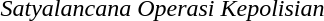<table>
<tr>
<td></td>
<td><em>Satyalancana Operasi Kepolisian</em></td>
</tr>
</table>
